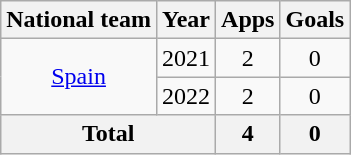<table class="wikitable" style="text-align:center">
<tr>
<th>National team</th>
<th>Year</th>
<th>Apps</th>
<th>Goals</th>
</tr>
<tr>
<td rowspan="2"><a href='#'>Spain</a></td>
<td>2021</td>
<td>2</td>
<td>0</td>
</tr>
<tr>
<td>2022</td>
<td>2</td>
<td>0</td>
</tr>
<tr>
<th colspan="2">Total</th>
<th>4</th>
<th>0</th>
</tr>
</table>
